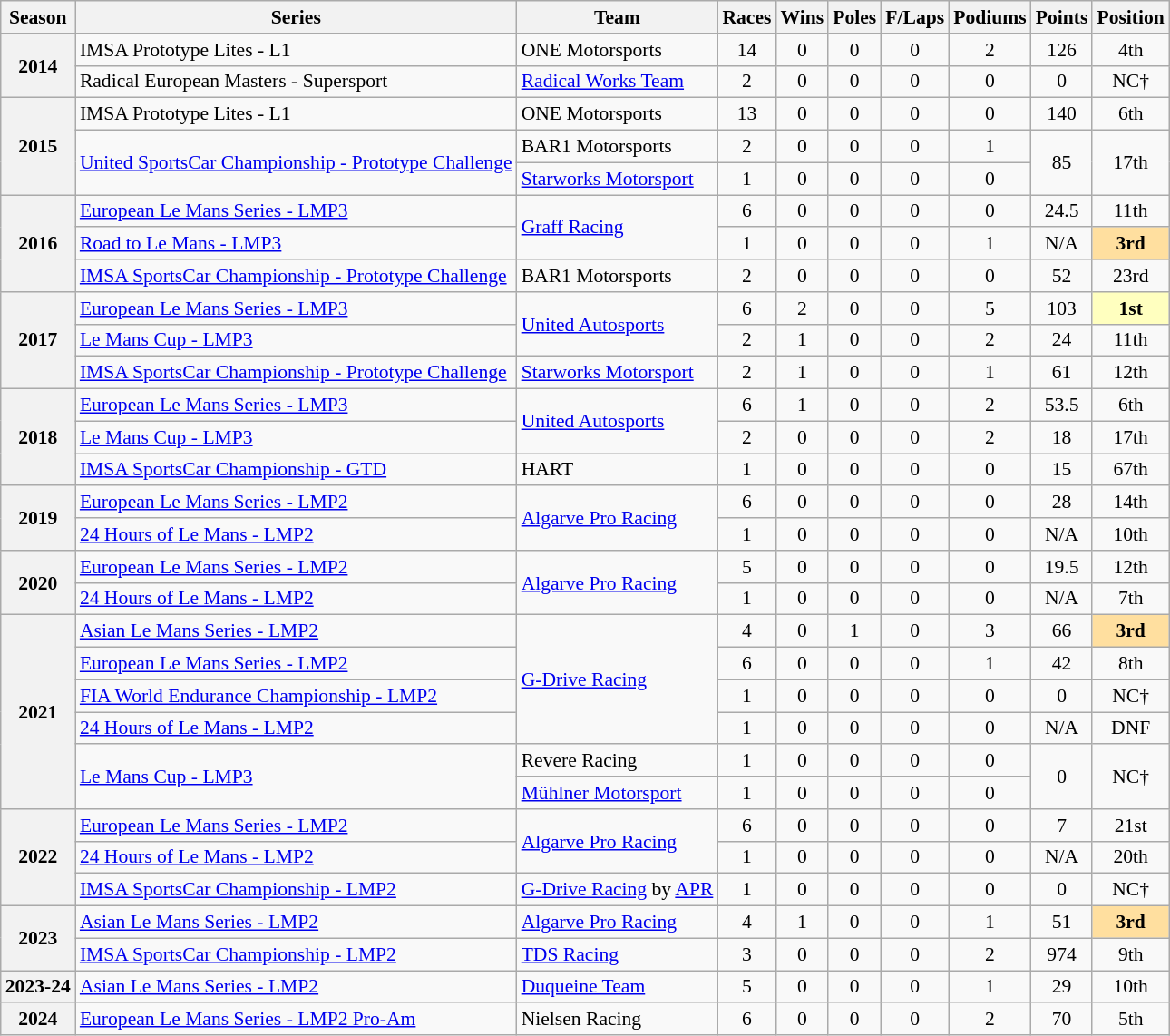<table class="wikitable" style="font-size: 90%; text-align:center">
<tr>
<th>Season</th>
<th>Series</th>
<th>Team</th>
<th>Races</th>
<th>Wins</th>
<th>Poles</th>
<th>F/Laps</th>
<th>Podiums</th>
<th>Points</th>
<th>Position</th>
</tr>
<tr>
<th rowspan="2">2014</th>
<td align="left">IMSA Prototype Lites - L1</td>
<td align="left">ONE Motorsports</td>
<td>14</td>
<td>0</td>
<td>0</td>
<td>0</td>
<td>2</td>
<td>126</td>
<td>4th</td>
</tr>
<tr>
<td align="left">Radical European Masters - Supersport</td>
<td align="left"><a href='#'>Radical Works Team</a></td>
<td>2</td>
<td>0</td>
<td>0</td>
<td>0</td>
<td>0</td>
<td>0</td>
<td>NC†</td>
</tr>
<tr>
<th rowspan="3">2015</th>
<td align="left">IMSA Prototype Lites - L1</td>
<td align="left">ONE Motorsports</td>
<td>13</td>
<td>0</td>
<td>0</td>
<td>0</td>
<td>0</td>
<td>140</td>
<td>6th</td>
</tr>
<tr>
<td rowspan="2" align="left"><a href='#'>United SportsCar Championship - Prototype Challenge</a></td>
<td align="left">BAR1 Motorsports</td>
<td>2</td>
<td>0</td>
<td>0</td>
<td>0</td>
<td>1</td>
<td rowspan="2">85</td>
<td rowspan="2">17th</td>
</tr>
<tr>
<td align="left"><a href='#'>Starworks Motorsport</a></td>
<td>1</td>
<td>0</td>
<td>0</td>
<td>0</td>
<td>0</td>
</tr>
<tr>
<th rowspan="3">2016</th>
<td align="left"><a href='#'>European Le Mans Series - LMP3</a></td>
<td rowspan="2" align="left"><a href='#'>Graff Racing</a></td>
<td>6</td>
<td>0</td>
<td>0</td>
<td>0</td>
<td>0</td>
<td>24.5</td>
<td>11th</td>
</tr>
<tr>
<td align="left"><a href='#'>Road to Le Mans - LMP3</a></td>
<td>1</td>
<td>0</td>
<td>0</td>
<td>0</td>
<td>1</td>
<td>N/A</td>
<td style="background:#FFDF9F;"><strong>3rd</strong></td>
</tr>
<tr>
<td align="left"><a href='#'>IMSA SportsCar Championship - Prototype Challenge</a></td>
<td align="left">BAR1 Motorsports</td>
<td>2</td>
<td>0</td>
<td>0</td>
<td>0</td>
<td>0</td>
<td>52</td>
<td>23rd</td>
</tr>
<tr>
<th rowspan="3">2017</th>
<td align="left"><a href='#'>European Le Mans Series - LMP3</a></td>
<td rowspan="2" align="left"><a href='#'>United Autosports</a></td>
<td>6</td>
<td>2</td>
<td>0</td>
<td>0</td>
<td>5</td>
<td>103</td>
<td style="background:#FFFFBF;"><strong>1st</strong></td>
</tr>
<tr>
<td align="left"><a href='#'>Le Mans Cup - LMP3</a></td>
<td>2</td>
<td>1</td>
<td>0</td>
<td>0</td>
<td>2</td>
<td>24</td>
<td>11th</td>
</tr>
<tr>
<td align="left"><a href='#'>IMSA SportsCar Championship - Prototype Challenge</a></td>
<td align="left"><a href='#'>Starworks Motorsport</a></td>
<td>2</td>
<td>1</td>
<td>0</td>
<td>0</td>
<td>1</td>
<td>61</td>
<td>12th</td>
</tr>
<tr>
<th rowspan="3">2018</th>
<td align="left"><a href='#'>European Le Mans Series - LMP3</a></td>
<td rowspan="2" align="left"><a href='#'>United Autosports</a></td>
<td>6</td>
<td>1</td>
<td>0</td>
<td>0</td>
<td>2</td>
<td>53.5</td>
<td>6th</td>
</tr>
<tr>
<td align="left"><a href='#'>Le Mans Cup - LMP3</a></td>
<td>2</td>
<td>0</td>
<td>0</td>
<td>0</td>
<td>2</td>
<td>18</td>
<td>17th</td>
</tr>
<tr>
<td align="left"><a href='#'>IMSA SportsCar Championship - GTD</a></td>
<td align="left">HART</td>
<td>1</td>
<td>0</td>
<td>0</td>
<td>0</td>
<td>0</td>
<td>15</td>
<td>67th</td>
</tr>
<tr>
<th rowspan="2">2019</th>
<td align="left"><a href='#'>European Le Mans Series - LMP2</a></td>
<td rowspan="2" align="left"><a href='#'>Algarve Pro Racing</a></td>
<td>6</td>
<td>0</td>
<td>0</td>
<td>0</td>
<td>0</td>
<td>28</td>
<td>14th</td>
</tr>
<tr>
<td align="left"><a href='#'>24 Hours of Le Mans - LMP2</a></td>
<td>1</td>
<td>0</td>
<td>0</td>
<td>0</td>
<td>0</td>
<td>N/A</td>
<td>10th</td>
</tr>
<tr>
<th rowspan="2">2020</th>
<td align="left"><a href='#'>European Le Mans Series - LMP2</a></td>
<td rowspan="2" align="left"><a href='#'>Algarve Pro Racing</a></td>
<td>5</td>
<td>0</td>
<td>0</td>
<td>0</td>
<td>0</td>
<td>19.5</td>
<td>12th</td>
</tr>
<tr>
<td align="left"><a href='#'>24 Hours of Le Mans - LMP2</a></td>
<td>1</td>
<td>0</td>
<td>0</td>
<td>0</td>
<td>0</td>
<td>N/A</td>
<td>7th</td>
</tr>
<tr>
<th rowspan="6">2021</th>
<td align="left"><a href='#'>Asian Le Mans Series - LMP2</a></td>
<td rowspan="4" align="left"><a href='#'>G-Drive Racing</a></td>
<td>4</td>
<td>0</td>
<td>1</td>
<td>0</td>
<td>3</td>
<td>66</td>
<td style="background:#FFDF9F;"><strong>3rd</strong></td>
</tr>
<tr>
<td align="left"><a href='#'>European Le Mans Series - LMP2</a></td>
<td>6</td>
<td>0</td>
<td>0</td>
<td>0</td>
<td>1</td>
<td>42</td>
<td>8th</td>
</tr>
<tr>
<td align="left"><a href='#'>FIA World Endurance Championship - LMP2</a></td>
<td>1</td>
<td>0</td>
<td>0</td>
<td>0</td>
<td>0</td>
<td>0</td>
<td>NC†</td>
</tr>
<tr>
<td align="left"><a href='#'>24 Hours of Le Mans - LMP2</a></td>
<td>1</td>
<td>0</td>
<td>0</td>
<td>0</td>
<td>0</td>
<td>N/A</td>
<td>DNF</td>
</tr>
<tr>
<td rowspan="2" align="left"><a href='#'>Le Mans Cup - LMP3</a></td>
<td align="left">Revere Racing</td>
<td>1</td>
<td>0</td>
<td>0</td>
<td>0</td>
<td>0</td>
<td rowspan="2">0</td>
<td rowspan="2">NC†</td>
</tr>
<tr>
<td align="left"><a href='#'>Mühlner Motorsport</a></td>
<td>1</td>
<td>0</td>
<td>0</td>
<td>0</td>
<td>0</td>
</tr>
<tr>
<th rowspan="3">2022</th>
<td align="left"><a href='#'>European Le Mans Series - LMP2</a></td>
<td rowspan="2" align="left"><a href='#'>Algarve Pro Racing</a></td>
<td>6</td>
<td>0</td>
<td>0</td>
<td>0</td>
<td>0</td>
<td>7</td>
<td>21st</td>
</tr>
<tr>
<td align="left"><a href='#'>24 Hours of Le Mans - LMP2</a></td>
<td>1</td>
<td>0</td>
<td>0</td>
<td>0</td>
<td>0</td>
<td>N/A</td>
<td>20th</td>
</tr>
<tr>
<td align="left"><a href='#'>IMSA SportsCar Championship - LMP2</a></td>
<td align="left"><a href='#'>G-Drive Racing</a> by <a href='#'>APR</a></td>
<td>1</td>
<td>0</td>
<td>0</td>
<td>0</td>
<td>0</td>
<td>0</td>
<td>NC†</td>
</tr>
<tr>
<th rowspan="2">2023</th>
<td align="left"><a href='#'>Asian Le Mans Series - LMP2</a></td>
<td align="left"><a href='#'>Algarve Pro Racing</a></td>
<td>4</td>
<td>1</td>
<td>0</td>
<td>0</td>
<td>1</td>
<td>51</td>
<td style="background:#FFDF9F;"><strong>3rd</strong></td>
</tr>
<tr>
<td align=left><a href='#'>IMSA SportsCar Championship - LMP2</a></td>
<td align=left><a href='#'>TDS Racing</a></td>
<td>3</td>
<td>0</td>
<td>0</td>
<td>0</td>
<td>2</td>
<td>974</td>
<td>9th</td>
</tr>
<tr>
<th>2023-24</th>
<td align=left><a href='#'>Asian Le Mans Series - LMP2</a></td>
<td align=left><a href='#'>Duqueine Team</a></td>
<td>5</td>
<td>0</td>
<td>0</td>
<td>0</td>
<td>1</td>
<td>29</td>
<td>10th</td>
</tr>
<tr>
<th>2024</th>
<td align=left><a href='#'>European Le Mans Series - LMP2 Pro-Am</a></td>
<td align=left>Nielsen Racing</td>
<td>6</td>
<td>0</td>
<td>0</td>
<td>0</td>
<td>2</td>
<td>70</td>
<td>5th</td>
</tr>
</table>
